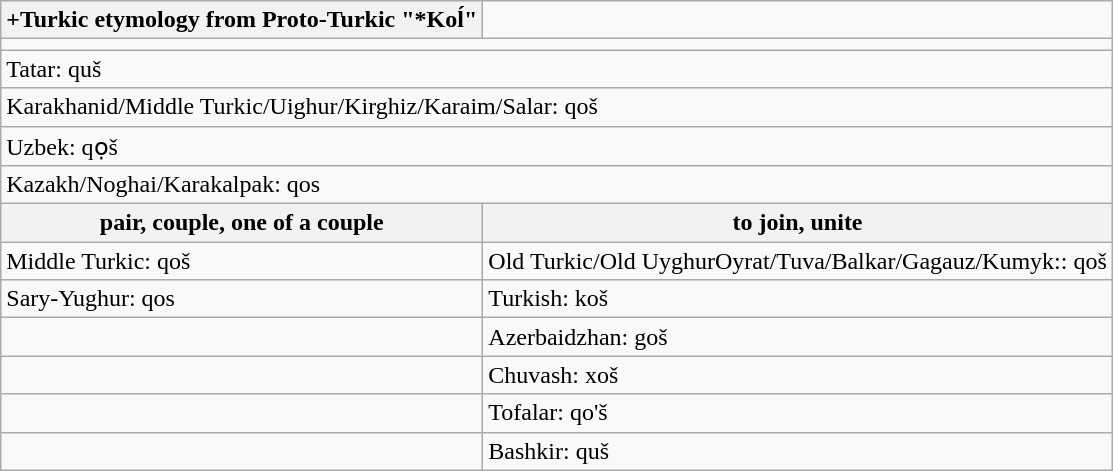<table class="wikitable mw-collapsible mw-collapsed">
<tr>
<th>+Turkic etymology from Proto-Turkic "*Koĺ"</th>
</tr>
<tr>
<td colspan="2"><strong></strong></td>
</tr>
<tr>
<td colspan="2">Tatar: quš</td>
</tr>
<tr>
<td colspan="2">Karakhanid/Middle Turkic/Uighur/Kirghiz/Karaim/Salar: qoš</td>
</tr>
<tr>
<td colspan="2">Uzbek: qọš</td>
</tr>
<tr>
<td colspan="2">Kazakh/Noghai/Karakalpak: qos</td>
</tr>
<tr>
<th>pair, couple, one of a couple</th>
<th>to join, unite</th>
</tr>
<tr>
<td>Middle Turkic: qoš</td>
<td>Old Turkic/Old UyghurOyrat/Tuva/Balkar/Gagauz/Kumyk:: qoš</td>
</tr>
<tr>
<td>Sary-Yughur: qos</td>
<td>Turkish: koš</td>
</tr>
<tr>
<td></td>
<td>Azerbaidzhan: goš</td>
</tr>
<tr>
<td></td>
<td>Chuvash: xoš</td>
</tr>
<tr>
<td></td>
<td>Tofalar: qo'š</td>
</tr>
<tr>
<td></td>
<td>Bashkir: quš</td>
</tr>
</table>
